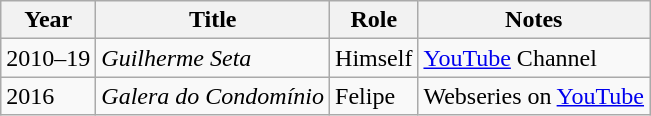<table class="wikitable">
<tr>
<th>Year</th>
<th>Title</th>
<th>Role</th>
<th>Notes</th>
</tr>
<tr>
<td>2010–19</td>
<td><em>Guilherme Seta</em></td>
<td>Himself</td>
<td><a href='#'>YouTube</a> Channel</td>
</tr>
<tr>
<td>2016</td>
<td><em>Galera do Condomínio</em></td>
<td>Felipe</td>
<td>Webseries on <a href='#'>YouTube</a></td>
</tr>
</table>
